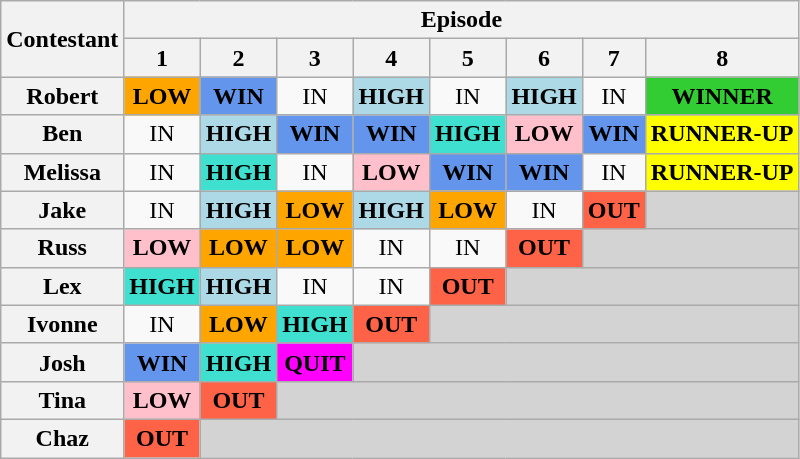<table class="wikitable" style="text-align:center;">
<tr>
<th rowspan=2>Contestant</th>
<th colspan=8>Episode</th>
</tr>
<tr>
<th>1</th>
<th>2</th>
<th>3</th>
<th>4</th>
<th>5</th>
<th>6</th>
<th>7</th>
<th>8</th>
</tr>
<tr>
<th>Robert</th>
<td style="background:orange;"><strong>LOW</strong></td>
<td style="background:cornflowerblue;"><strong>WIN</strong></td>
<td>IN</td>
<td style="background:lightblue;"><strong>HIGH</strong></td>
<td>IN</td>
<td style="background:lightblue;"><strong>HIGH</strong></td>
<td>IN</td>
<td style="background:limegreen;"><strong>WINNER</strong></td>
</tr>
<tr>
<th>Ben</th>
<td>IN</td>
<td style="background:lightblue;"><strong>HIGH</strong></td>
<td style="background:cornflowerblue;"><strong>WIN</strong></td>
<td style="background:cornflowerblue;"><strong>WIN</strong></td>
<td style="background:turquoise;"><strong>HIGH</strong></td>
<td style="background:pink;"><strong>LOW</strong></td>
<td style="background:cornflowerblue;"><strong>WIN</strong></td>
<td style="background:yellow;"><strong>RUNNER-UP</strong></td>
</tr>
<tr>
<th>Melissa</th>
<td>IN</td>
<td style="background:turquoise;"><strong>HIGH</strong></td>
<td>IN</td>
<td style="background:pink;"><strong>LOW</strong></td>
<td style="background:cornflowerblue;"><strong>WIN</strong></td>
<td style="background:cornflowerblue;"><strong>WIN</strong></td>
<td>IN</td>
<td style="background:yellow;"><strong>RUNNER-UP</strong></td>
</tr>
<tr>
<th>Jake</th>
<td>IN</td>
<td style="background:lightblue;"><strong>HIGH</strong></td>
<td style="background:orange;"><strong>LOW</strong></td>
<td style="background:lightblue;"><strong>HIGH</strong></td>
<td style="background:orange;"><strong>LOW</strong></td>
<td>IN</td>
<td style="background:tomato;"><strong>OUT</strong></td>
<td style="background:lightgrey;"></td>
</tr>
<tr>
<th>Russ</th>
<td style="background:pink;"><strong>LOW</strong></td>
<td style="background:orange;"><strong>LOW</strong></td>
<td style="background:orange;"><strong>LOW</strong></td>
<td>IN</td>
<td>IN</td>
<td style="background:tomato;"><strong>OUT</strong></td>
<td colspan=2 style="background:lightgrey;"></td>
</tr>
<tr>
<th>Lex</th>
<td style="background:turquoise;"><strong>HIGH</strong></td>
<td style="background:lightblue;"><strong>HIGH</strong></td>
<td>IN</td>
<td>IN</td>
<td style="background:tomato;"><strong>OUT</strong></td>
<td colspan=3 style="background:lightgrey;"></td>
</tr>
<tr>
<th>Ivonne</th>
<td>IN</td>
<td style="background:orange;"><strong>LOW</strong></td>
<td style="background:turquoise;"><strong>HIGH</strong></td>
<td style="background:tomato;"><strong>OUT</strong></td>
<td colspan=4 style="background:lightgrey;"></td>
</tr>
<tr>
<th>Josh</th>
<td style="background:cornflowerblue;"><strong>WIN</strong></td>
<td style="background:turquoise;"><strong>HIGH</strong></td>
<td style="background:magenta;"><strong>QUIT</strong></td>
<td colspan=5 style="background:lightgrey;"></td>
</tr>
<tr>
<th>Tina</th>
<td style="background:pink;"><strong>LOW</strong></td>
<td style="background:tomato;"><strong>OUT</strong></td>
<td colspan=6 style="background:lightgrey;"></td>
</tr>
<tr>
<th>Chaz</th>
<td style="background:tomato;"><strong>OUT</strong></td>
<td colspan=7 style="background:lightgrey;"></td>
</tr>
</table>
